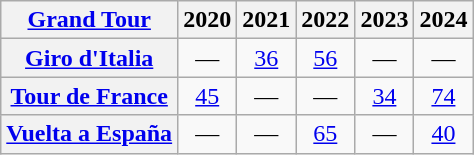<table class="wikitable plainrowheaders">
<tr>
<th scope="col"><a href='#'>Grand Tour</a></th>
<th scope="col">2020</th>
<th scope="col">2021</th>
<th scope="col">2022</th>
<th scope="col">2023</th>
<th scope="col">2024</th>
</tr>
<tr style="text-align:center;">
<th scope="row"> <a href='#'>Giro d'Italia</a></th>
<td>—</td>
<td><a href='#'>36</a></td>
<td><a href='#'>56</a></td>
<td>—</td>
<td>—</td>
</tr>
<tr style="text-align:center;">
<th scope="row"> <a href='#'>Tour de France</a></th>
<td><a href='#'>45</a></td>
<td>—</td>
<td>—</td>
<td><a href='#'>34</a></td>
<td><a href='#'>74</a></td>
</tr>
<tr style="text-align:center;">
<th scope="row"> <a href='#'>Vuelta a España</a></th>
<td>—</td>
<td>—</td>
<td><a href='#'>65</a></td>
<td>—</td>
<td><a href='#'>40</a></td>
</tr>
</table>
